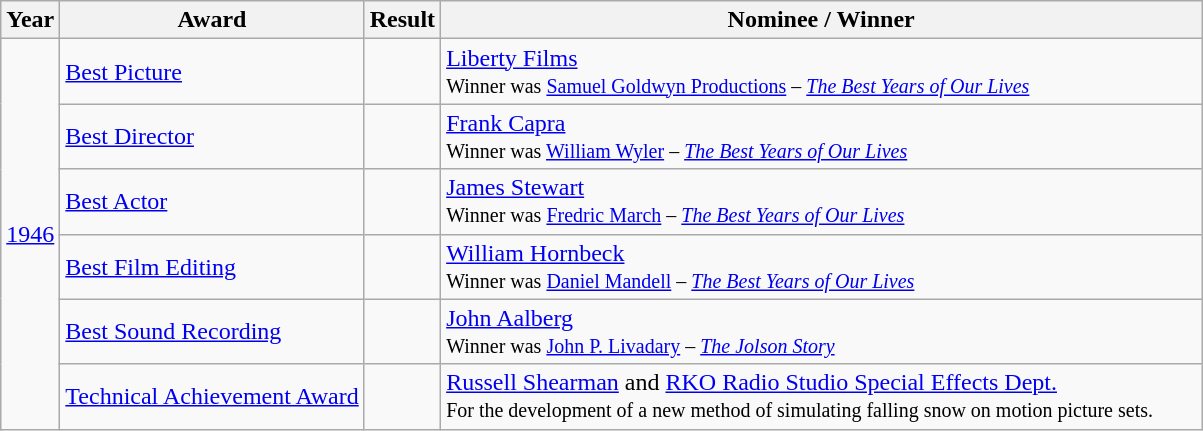<table class="wikitable">
<tr>
<th>Year</th>
<th>Award</th>
<th>Result</th>
<th width=500>Nominee / Winner</th>
</tr>
<tr>
<td rowspan=6><a href='#'>1946</a></td>
<td><a href='#'>Best Picture</a></td>
<td></td>
<td><a href='#'>Liberty Films</a> <br> <small>Winner was <a href='#'>Samuel Goldwyn Productions</a> – <em><a href='#'>The Best Years of Our Lives</a></em></small></td>
</tr>
<tr>
<td><a href='#'>Best Director</a></td>
<td></td>
<td><a href='#'>Frank Capra</a> <br> <small>Winner was <a href='#'>William Wyler</a> – <em><a href='#'>The Best Years of Our Lives</a></em></small></td>
</tr>
<tr>
<td><a href='#'>Best Actor</a></td>
<td></td>
<td><a href='#'>James Stewart</a> <br> <small>Winner was <a href='#'>Fredric March</a> – <em><a href='#'>The Best Years of Our Lives</a></em></small></td>
</tr>
<tr>
<td><a href='#'>Best Film Editing</a></td>
<td></td>
<td><a href='#'>William Hornbeck</a> <br> <small>Winner was <a href='#'>Daniel Mandell</a> – <em><a href='#'>The Best Years of Our Lives</a></em></small></td>
</tr>
<tr>
<td><a href='#'>Best Sound Recording</a></td>
<td></td>
<td><a href='#'>John Aalberg</a> <br> <small>Winner was <a href='#'>John P. Livadary</a> – <em><a href='#'>The Jolson Story</a></em></small></td>
</tr>
<tr>
<td><a href='#'>Technical Achievement Award</a></td>
<td></td>
<td><a href='#'>Russell Shearman</a> and <a href='#'>RKO Radio Studio Special Effects Dept.</a><br> <small>For the development of a new method of simulating falling snow on motion picture sets.</small></td>
</tr>
</table>
